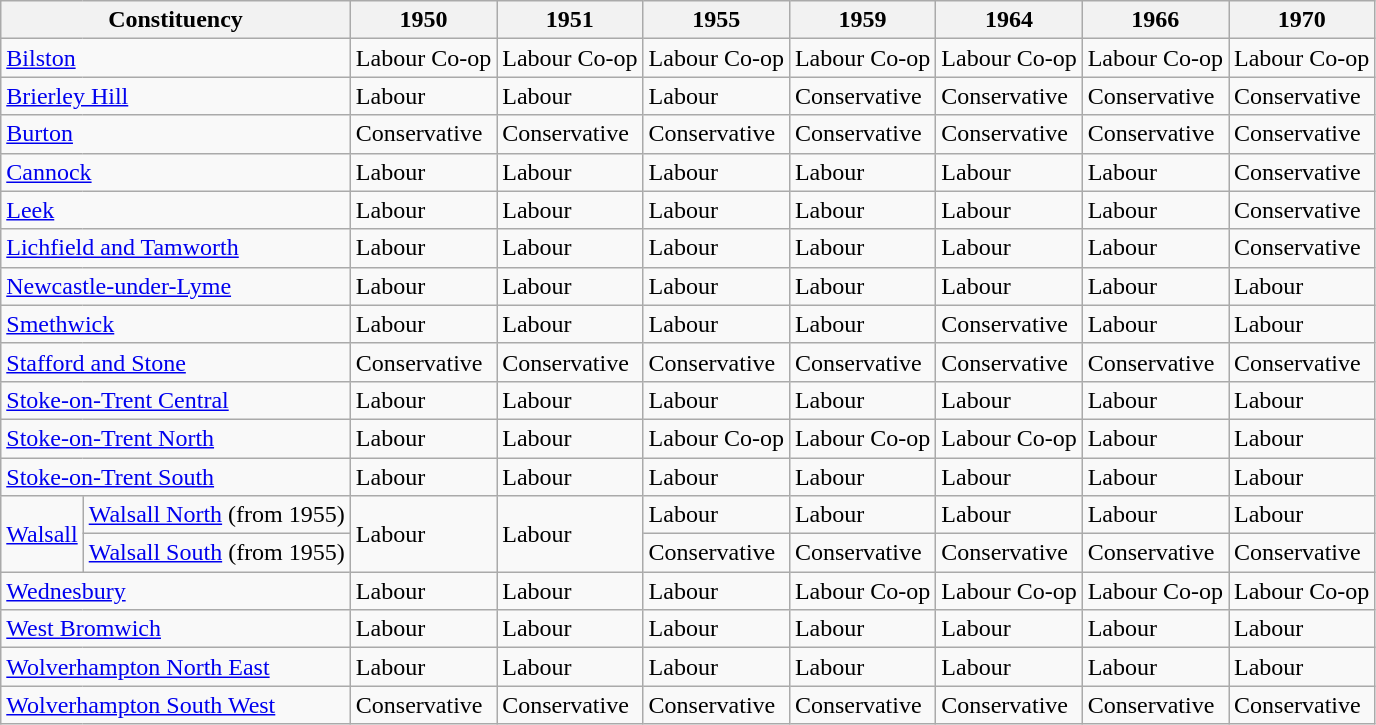<table class="wikitable sortable">
<tr>
<th colspan="2">Constituency</th>
<th>1950</th>
<th>1951</th>
<th>1955</th>
<th>1959</th>
<th>1964</th>
<th>1966</th>
<th>1970</th>
</tr>
<tr>
<td colspan="2"><a href='#'>Bilston</a></td>
<td bgcolor=>Labour Co-op</td>
<td bgcolor=>Labour Co-op</td>
<td bgcolor=>Labour Co-op</td>
<td bgcolor=>Labour Co-op</td>
<td bgcolor=>Labour Co-op</td>
<td bgcolor=>Labour Co-op</td>
<td bgcolor=>Labour Co-op</td>
</tr>
<tr>
<td colspan="2"><a href='#'>Brierley Hill</a></td>
<td bgcolor=>Labour</td>
<td bgcolor=>Labour</td>
<td bgcolor=>Labour</td>
<td bgcolor=>Conservative</td>
<td bgcolor=>Conservative</td>
<td bgcolor=>Conservative</td>
<td bgcolor=>Conservative</td>
</tr>
<tr>
<td colspan="2"><a href='#'>Burton</a></td>
<td bgcolor=>Conservative</td>
<td bgcolor=>Conservative</td>
<td bgcolor=>Conservative</td>
<td bgcolor=>Conservative</td>
<td bgcolor=>Conservative</td>
<td bgcolor=>Conservative</td>
<td bgcolor=>Conservative</td>
</tr>
<tr>
<td colspan="2"><a href='#'>Cannock</a></td>
<td bgcolor=>Labour</td>
<td bgcolor=>Labour</td>
<td bgcolor=>Labour</td>
<td bgcolor=>Labour</td>
<td bgcolor=>Labour</td>
<td bgcolor=>Labour</td>
<td bgcolor=>Conservative</td>
</tr>
<tr>
<td colspan="2"><a href='#'>Leek</a></td>
<td bgcolor=>Labour</td>
<td bgcolor=>Labour</td>
<td bgcolor=>Labour</td>
<td bgcolor=>Labour</td>
<td bgcolor=>Labour</td>
<td bgcolor=>Labour</td>
<td bgcolor=>Conservative</td>
</tr>
<tr>
<td colspan="2"><a href='#'>Lichfield and Tamworth</a></td>
<td bgcolor=>Labour</td>
<td bgcolor=>Labour</td>
<td bgcolor=>Labour</td>
<td bgcolor=>Labour</td>
<td bgcolor=>Labour</td>
<td bgcolor=>Labour</td>
<td bgcolor=>Conservative</td>
</tr>
<tr>
<td colspan="2"><a href='#'>Newcastle-under-Lyme</a></td>
<td bgcolor=>Labour</td>
<td bgcolor=>Labour</td>
<td bgcolor=>Labour</td>
<td bgcolor=>Labour</td>
<td bgcolor=>Labour</td>
<td bgcolor=>Labour</td>
<td bgcolor=>Labour</td>
</tr>
<tr>
<td colspan="2"><a href='#'>Smethwick</a></td>
<td bgcolor=>Labour</td>
<td bgcolor=>Labour</td>
<td bgcolor=>Labour</td>
<td bgcolor=>Labour</td>
<td bgcolor=>Conservative</td>
<td bgcolor=>Labour</td>
<td bgcolor=>Labour</td>
</tr>
<tr>
<td colspan="2"><a href='#'>Stafford and Stone</a></td>
<td bgcolor=>Conservative</td>
<td bgcolor=>Conservative</td>
<td bgcolor=>Conservative</td>
<td bgcolor=>Conservative</td>
<td bgcolor=>Conservative</td>
<td bgcolor=>Conservative</td>
<td bgcolor=>Conservative</td>
</tr>
<tr>
<td colspan="2"><a href='#'>Stoke-on-Trent Central</a></td>
<td bgcolor=>Labour</td>
<td bgcolor=>Labour</td>
<td bgcolor=>Labour</td>
<td bgcolor=>Labour</td>
<td bgcolor=>Labour</td>
<td bgcolor=>Labour</td>
<td bgcolor=>Labour</td>
</tr>
<tr>
<td colspan="2"><a href='#'>Stoke-on-Trent North</a></td>
<td bgcolor=>Labour</td>
<td bgcolor=>Labour</td>
<td bgcolor=>Labour Co-op</td>
<td bgcolor=>Labour Co-op</td>
<td bgcolor=>Labour Co-op</td>
<td bgcolor=>Labour</td>
<td bgcolor=>Labour</td>
</tr>
<tr>
<td colspan="2"><a href='#'>Stoke-on-Trent South</a></td>
<td bgcolor=>Labour</td>
<td bgcolor=>Labour</td>
<td bgcolor=>Labour</td>
<td bgcolor=>Labour</td>
<td bgcolor=>Labour</td>
<td bgcolor=>Labour</td>
<td bgcolor=>Labour</td>
</tr>
<tr>
<td rowspan="2"><a href='#'>Walsall</a></td>
<td><a href='#'>Walsall North</a> (from 1955)</td>
<td rowspan="2" bgcolor=>Labour</td>
<td rowspan="2" bgcolor=>Labour</td>
<td bgcolor=>Labour</td>
<td bgcolor=>Labour</td>
<td bgcolor=>Labour</td>
<td bgcolor=>Labour</td>
<td bgcolor=>Labour</td>
</tr>
<tr>
<td><a href='#'>Walsall South</a> (from 1955)</td>
<td bgcolor=>Conservative</td>
<td bgcolor=>Conservative</td>
<td bgcolor=>Conservative</td>
<td bgcolor=>Conservative</td>
<td bgcolor=>Conservative</td>
</tr>
<tr>
<td colspan="2"><a href='#'>Wednesbury</a></td>
<td bgcolor=>Labour</td>
<td bgcolor=>Labour</td>
<td bgcolor=>Labour</td>
<td bgcolor=>Labour Co-op</td>
<td bgcolor=>Labour Co-op</td>
<td bgcolor=>Labour Co-op</td>
<td bgcolor=>Labour Co-op</td>
</tr>
<tr>
<td colspan="2"><a href='#'>West Bromwich</a></td>
<td bgcolor=>Labour</td>
<td bgcolor=>Labour</td>
<td bgcolor=>Labour</td>
<td bgcolor=>Labour</td>
<td bgcolor=>Labour</td>
<td bgcolor=>Labour</td>
<td bgcolor=>Labour</td>
</tr>
<tr>
<td colspan="2"><a href='#'>Wolverhampton North East</a></td>
<td bgcolor=>Labour</td>
<td bgcolor=>Labour</td>
<td bgcolor=>Labour</td>
<td bgcolor=>Labour</td>
<td bgcolor=>Labour</td>
<td bgcolor=>Labour</td>
<td bgcolor=>Labour</td>
</tr>
<tr>
<td colspan="2"><a href='#'>Wolverhampton South West</a></td>
<td bgcolor=>Conservative</td>
<td bgcolor=>Conservative</td>
<td bgcolor=>Conservative</td>
<td bgcolor=>Conservative</td>
<td bgcolor=>Conservative</td>
<td bgcolor=>Conservative</td>
<td bgcolor=>Conservative</td>
</tr>
</table>
